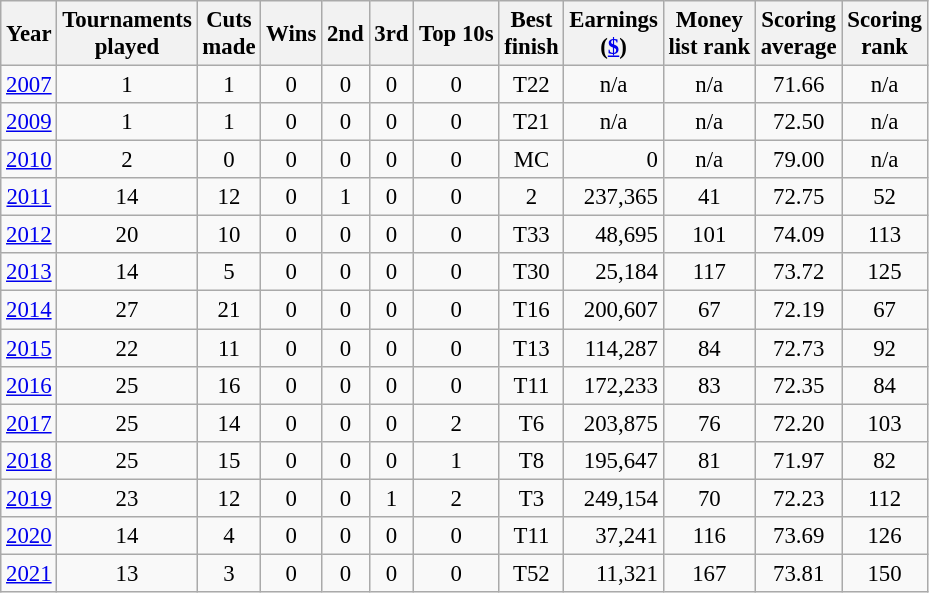<table class="wikitable" style="text-align:center; font-size: 95%;">
<tr>
<th>Year</th>
<th>Tournaments <br>played</th>
<th>Cuts <br>made</th>
<th>Wins</th>
<th>2nd</th>
<th>3rd</th>
<th>Top 10s</th>
<th>Best <br>finish</th>
<th>Earnings<br>(<a href='#'>$</a>)</th>
<th>Money <br>list rank</th>
<th>Scoring <br>average</th>
<th>Scoring <br>rank</th>
</tr>
<tr>
<td><a href='#'>2007</a></td>
<td>1</td>
<td>1</td>
<td>0</td>
<td>0</td>
<td>0</td>
<td>0</td>
<td>T22</td>
<td align="center">n/a</td>
<td align="center">n/a</td>
<td>71.66</td>
<td align="center">n/a</td>
</tr>
<tr>
<td><a href='#'>2009</a></td>
<td>1</td>
<td>1</td>
<td>0</td>
<td>0</td>
<td>0</td>
<td>0</td>
<td>T21</td>
<td align="center">n/a</td>
<td align="center">n/a</td>
<td>72.50</td>
<td align="center">n/a</td>
</tr>
<tr>
<td><a href='#'>2010</a></td>
<td>2</td>
<td>0</td>
<td>0</td>
<td>0</td>
<td>0</td>
<td>0</td>
<td>MC</td>
<td align="right">0</td>
<td>n/a</td>
<td>79.00</td>
<td>n/a</td>
</tr>
<tr>
<td><a href='#'>2011</a></td>
<td>14</td>
<td>12</td>
<td>0</td>
<td>1</td>
<td>0</td>
<td>0</td>
<td>2</td>
<td align="right">237,365</td>
<td>41</td>
<td>72.75</td>
<td>52</td>
</tr>
<tr>
<td><a href='#'>2012</a></td>
<td>20</td>
<td>10</td>
<td>0</td>
<td>0</td>
<td>0</td>
<td>0</td>
<td>T33</td>
<td align="right">48,695</td>
<td>101</td>
<td>74.09</td>
<td>113</td>
</tr>
<tr>
<td><a href='#'>2013</a></td>
<td>14</td>
<td>5</td>
<td>0</td>
<td>0</td>
<td>0</td>
<td>0</td>
<td>T30</td>
<td align="right">25,184</td>
<td>117</td>
<td>73.72</td>
<td>125</td>
</tr>
<tr>
<td><a href='#'>2014</a></td>
<td>27</td>
<td>21</td>
<td>0</td>
<td>0</td>
<td>0</td>
<td>0</td>
<td>T16</td>
<td align="right">200,607</td>
<td>67</td>
<td>72.19</td>
<td>67</td>
</tr>
<tr>
<td><a href='#'>2015</a></td>
<td>22</td>
<td>11</td>
<td>0</td>
<td>0</td>
<td>0</td>
<td>0</td>
<td>T13</td>
<td align="right">114,287</td>
<td>84</td>
<td>72.73</td>
<td>92</td>
</tr>
<tr>
<td><a href='#'>2016</a></td>
<td>25</td>
<td>16</td>
<td>0</td>
<td>0</td>
<td>0</td>
<td>0</td>
<td>T11</td>
<td align=right>172,233</td>
<td>83</td>
<td>72.35</td>
<td>84</td>
</tr>
<tr>
<td><a href='#'>2017</a></td>
<td>25</td>
<td>14</td>
<td>0</td>
<td>0</td>
<td>0</td>
<td>2</td>
<td>T6</td>
<td align=right>203,875</td>
<td>76</td>
<td>72.20</td>
<td>103</td>
</tr>
<tr>
<td><a href='#'>2018</a></td>
<td>25</td>
<td>15</td>
<td>0</td>
<td>0</td>
<td>0</td>
<td>1</td>
<td>T8</td>
<td align=right>195,647</td>
<td>81</td>
<td>71.97</td>
<td>82</td>
</tr>
<tr>
<td><a href='#'>2019</a></td>
<td>23</td>
<td>12</td>
<td>0</td>
<td>0</td>
<td>1</td>
<td>2</td>
<td>T3</td>
<td align=right>249,154</td>
<td>70</td>
<td>72.23</td>
<td>112</td>
</tr>
<tr>
<td><a href='#'>2020</a></td>
<td>14</td>
<td>4</td>
<td>0</td>
<td>0</td>
<td>0</td>
<td>0</td>
<td>T11</td>
<td align=right>37,241</td>
<td>116</td>
<td>73.69</td>
<td>126</td>
</tr>
<tr>
<td><a href='#'>2021</a></td>
<td>13</td>
<td>3</td>
<td>0</td>
<td>0</td>
<td>0</td>
<td>0</td>
<td>T52</td>
<td align=right>11,321</td>
<td>167</td>
<td>73.81</td>
<td>150</td>
</tr>
</table>
